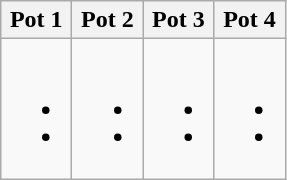<table class="wikitable">
<tr>
<th style="width: 25%;">Pot 1</th>
<th style="width: 25%;">Pot 2</th>
<th style="width: 25%;">Pot 3</th>
<th style="width: 25%;">Pot 4</th>
</tr>
<tr style="vertical-align: top;">
<td><br><ul><li></li><li></li></ul></td>
<td><br><ul><li></li><li></li></ul></td>
<td><br><ul><li></li><li></li></ul></td>
<td><br><ul><li></li><li></li></ul></td>
</tr>
</table>
